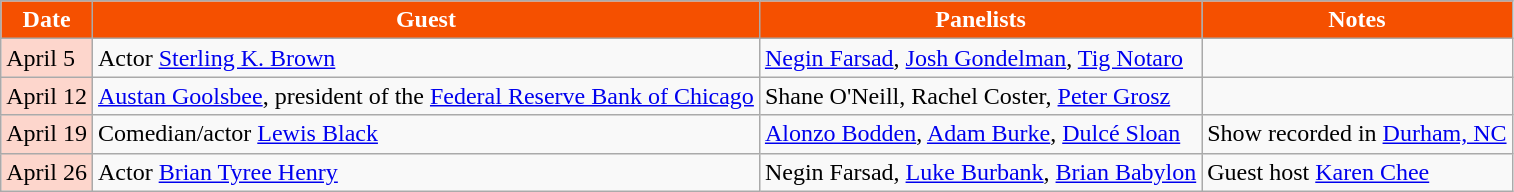<table class="wikitable">
<tr>
<th style="background:#f55000;color:#FFFFFF;">Date</th>
<th style="background:#f55000;color:#FFFFFF;">Guest</th>
<th style="background:#f55000;color:#FFFFFF;">Panelists</th>
<th style="background:#f55000;color:#FFFFFF;">Notes</th>
</tr>
<tr>
<td style="background:#FDD6CC;color:#000000;">April 5</td>
<td>Actor <a href='#'>Sterling K. Brown</a></td>
<td><a href='#'>Negin Farsad</a>, <a href='#'>Josh Gondelman</a>, <a href='#'>Tig Notaro</a></td>
<td></td>
</tr>
<tr>
<td style="background:#FDD6CC;color:#000000;">April 12</td>
<td><a href='#'>Austan Goolsbee</a>, president of the <a href='#'>Federal Reserve Bank of Chicago</a></td>
<td>Shane O'Neill, Rachel Coster, <a href='#'>Peter Grosz</a></td>
<td></td>
</tr>
<tr>
<td style="background:#FDD6CC;color:#000000;">April 19</td>
<td>Comedian/actor <a href='#'>Lewis Black</a></td>
<td><a href='#'>Alonzo Bodden</a>, <a href='#'>Adam Burke</a>, <a href='#'>Dulcé Sloan</a></td>
<td>Show recorded in <a href='#'>Durham, NC</a> </td>
</tr>
<tr>
<td style="background:#FDD6CC;color:#000000;">April 26</td>
<td>Actor <a href='#'>Brian Tyree Henry</a></td>
<td>Negin Farsad, <a href='#'>Luke Burbank</a>, <a href='#'>Brian Babylon</a></td>
<td>Guest host <a href='#'>Karen Chee</a></td>
</tr>
</table>
